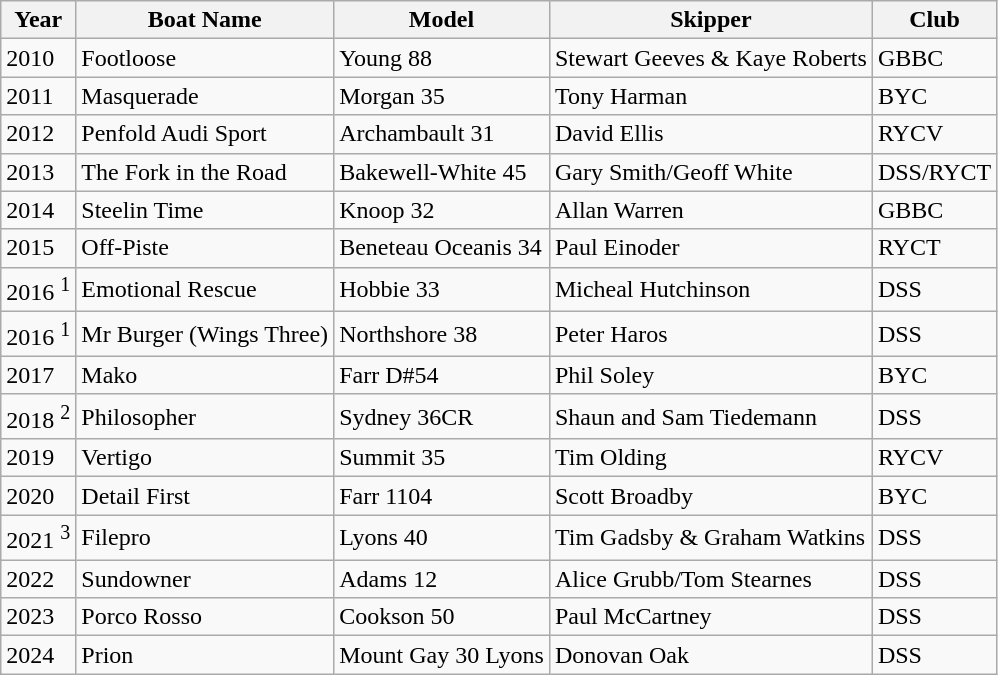<table class="wikitable sortable">
<tr>
<th>Year</th>
<th>Boat Name</th>
<th>Model</th>
<th>Skipper</th>
<th>Club</th>
</tr>
<tr>
<td>2010</td>
<td>Footloose</td>
<td>Young 88</td>
<td>Stewart Geeves & Kaye Roberts</td>
<td>GBBC</td>
</tr>
<tr>
<td>2011</td>
<td>Masquerade</td>
<td>Morgan 35</td>
<td>Tony Harman</td>
<td>BYC</td>
</tr>
<tr>
<td>2012</td>
<td>Penfold Audi Sport</td>
<td>Archambault 31</td>
<td>David Ellis</td>
<td>RYCV</td>
</tr>
<tr>
<td>2013</td>
<td>The Fork in the Road</td>
<td>Bakewell-White 45</td>
<td>Gary Smith/Geoff White</td>
<td>DSS/RYCT</td>
</tr>
<tr>
<td>2014</td>
<td>Steelin Time</td>
<td>Knoop 32</td>
<td>Allan Warren</td>
<td>GBBC</td>
</tr>
<tr>
<td>2015</td>
<td>Off-Piste</td>
<td>Beneteau Oceanis 34</td>
<td>Paul Einoder</td>
<td>RYCT</td>
</tr>
<tr>
<td>2016 <sup>1</sup></td>
<td>Emotional Rescue</td>
<td>Hobbie 33</td>
<td>Micheal Hutchinson</td>
<td>DSS</td>
</tr>
<tr>
<td>2016 <sup>1</sup></td>
<td>Mr Burger (Wings Three)</td>
<td>Northshore 38</td>
<td>Peter Haros</td>
<td>DSS</td>
</tr>
<tr>
<td>2017</td>
<td>Mako</td>
<td>Farr D#54</td>
<td>Phil Soley</td>
<td>BYC</td>
</tr>
<tr>
<td>2018 <sup>2</sup></td>
<td>Philosopher</td>
<td>Sydney 36CR</td>
<td>Shaun and Sam Tiedemann</td>
<td>DSS</td>
</tr>
<tr>
<td>2019</td>
<td>Vertigo</td>
<td>Summit 35</td>
<td>Tim Olding</td>
<td>RYCV</td>
</tr>
<tr>
<td>2020</td>
<td>Detail First</td>
<td>Farr 1104</td>
<td>Scott Broadby</td>
<td>BYC</td>
</tr>
<tr>
<td>2021 <sup>3</sup></td>
<td>Filepro</td>
<td>Lyons 40</td>
<td>Tim Gadsby & Graham Watkins</td>
<td>DSS</td>
</tr>
<tr>
<td>2022</td>
<td>Sundowner</td>
<td>Adams 12</td>
<td>Alice Grubb/Tom Stearnes</td>
<td>DSS</td>
</tr>
<tr>
<td>2023</td>
<td>Porco Rosso</td>
<td>Cookson 50</td>
<td>Paul McCartney</td>
<td>DSS</td>
</tr>
<tr>
<td>2024</td>
<td>Prion</td>
<td>Mount Gay 30 Lyons</td>
<td>Donovan Oak</td>
<td>DSS</td>
</tr>
</table>
